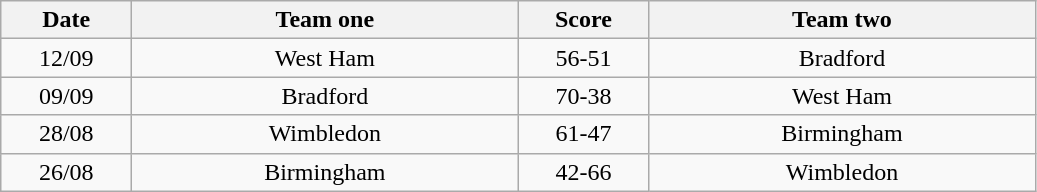<table class="wikitable" style="text-align: center">
<tr>
<th width=80>Date</th>
<th width=250>Team one</th>
<th width=80>Score</th>
<th width=250>Team two</th>
</tr>
<tr>
<td>12/09</td>
<td>West Ham</td>
<td>56-51</td>
<td>Bradford</td>
</tr>
<tr>
<td>09/09</td>
<td>Bradford</td>
<td>70-38</td>
<td>West Ham</td>
</tr>
<tr>
<td>28/08</td>
<td>Wimbledon</td>
<td>61-47</td>
<td>Birmingham</td>
</tr>
<tr>
<td>26/08</td>
<td>Birmingham</td>
<td>42-66</td>
<td>Wimbledon</td>
</tr>
</table>
